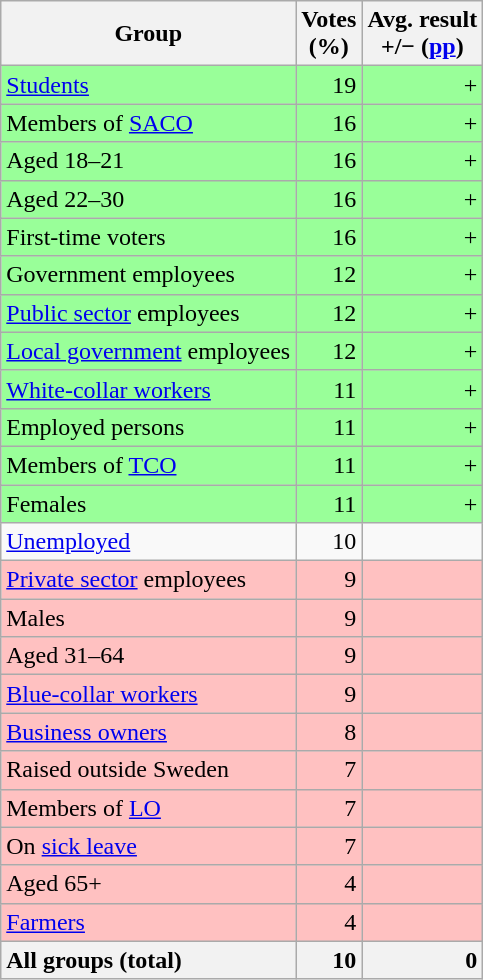<table class="wikitable sortable floatright">
<tr>
<th class=unsortable>Group</th>
<th>Votes<br>(%)</th>
<th>Avg. result<br>+/− (<a href='#'>pp</a>)</th>
</tr>
<tr style="background:#9F9">
<td><a href='#'>Students</a></td>
<td align="right">19</td>
<td align="right">+</td>
</tr>
<tr style="background:#9F9">
<td>Members of <a href='#'>SACO</a></td>
<td align="right">16</td>
<td align="right">+</td>
</tr>
<tr style="background:#9F9">
<td>Aged 18–21</td>
<td align="right">16</td>
<td align="right">+</td>
</tr>
<tr style="background:#9F9">
<td>Aged 22–30</td>
<td align="right">16</td>
<td align="right">+</td>
</tr>
<tr style="background:#9F9">
<td>First-time voters</td>
<td align="right">16</td>
<td align="right">+</td>
</tr>
<tr style="background:#9F9">
<td>Government employees</td>
<td align="right">12</td>
<td align="right">+</td>
</tr>
<tr style="background:#9F9">
<td><a href='#'>Public sector</a> employees</td>
<td align="right">12</td>
<td align="right">+</td>
</tr>
<tr style="background:#9F9">
<td><a href='#'>Local government</a> employees</td>
<td align="right">12</td>
<td align="right">+</td>
</tr>
<tr style="background:#9F9">
<td><a href='#'>White-collar workers</a></td>
<td align="right">11</td>
<td align="right">+</td>
</tr>
<tr style="background:#9F9">
<td>Employed persons</td>
<td align="right">11</td>
<td align="right">+</td>
</tr>
<tr style="background:#9F9">
<td>Members of <a href='#'>TCO</a></td>
<td align="right">11</td>
<td align="right">+</td>
</tr>
<tr style="background:#9F9">
<td>Females</td>
<td align="right">11</td>
<td align="right">+</td>
</tr>
<tr>
<td><a href='#'>Unemployed</a></td>
<td align="right">10</td>
<td align="right"></td>
</tr>
<tr style="background:#ffc1c1">
<td><a href='#'>Private sector</a> employees</td>
<td align="right">9</td>
<td align="right"></td>
</tr>
<tr style="background:#ffc1c1">
<td>Males</td>
<td align="right">9</td>
<td align="right"></td>
</tr>
<tr style="background:#ffc1c1">
<td>Aged 31–64</td>
<td align="right">9</td>
<td align="right"></td>
</tr>
<tr style="background:#ffc1c1">
<td><a href='#'>Blue-collar workers</a></td>
<td align="right">9</td>
<td align="right"></td>
</tr>
<tr style="background:#ffc1c1">
<td><a href='#'>Business owners</a></td>
<td align="right">8</td>
<td align="right"></td>
</tr>
<tr style="background:#ffc1c1">
<td>Raised outside Sweden</td>
<td align="right">7</td>
<td align="right"></td>
</tr>
<tr style="background:#ffc1c1">
<td>Members of <a href='#'>LO</a></td>
<td align="right">7</td>
<td align="right"></td>
</tr>
<tr style="background:#ffc1c1">
<td>On <a href='#'>sick leave</a></td>
<td align="right">7</td>
<td align="right"></td>
</tr>
<tr style="background:#ffc1c1">
<td>Aged 65+</td>
<td align="right">4</td>
<td align="right"></td>
</tr>
<tr style="background:#ffc1c1">
<td><a href='#'>Farmers</a></td>
<td align="right">4</td>
<td align="right"></td>
</tr>
<tr class="sortbottom">
<th style="text-align:left">All groups (total)</th>
<th style="text-align:right">10</th>
<th style="text-align:right">0</th>
</tr>
</table>
